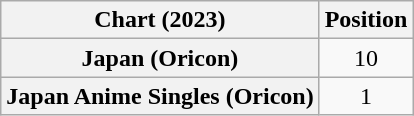<table class="wikitable sortable plainrowheaders" style="text-align:center">
<tr>
<th scope="col">Chart (2023)</th>
<th scope="col">Position</th>
</tr>
<tr>
<th scope="row">Japan (Oricon)</th>
<td>10</td>
</tr>
<tr>
<th scope="row">Japan Anime Singles (Oricon)</th>
<td>1</td>
</tr>
</table>
